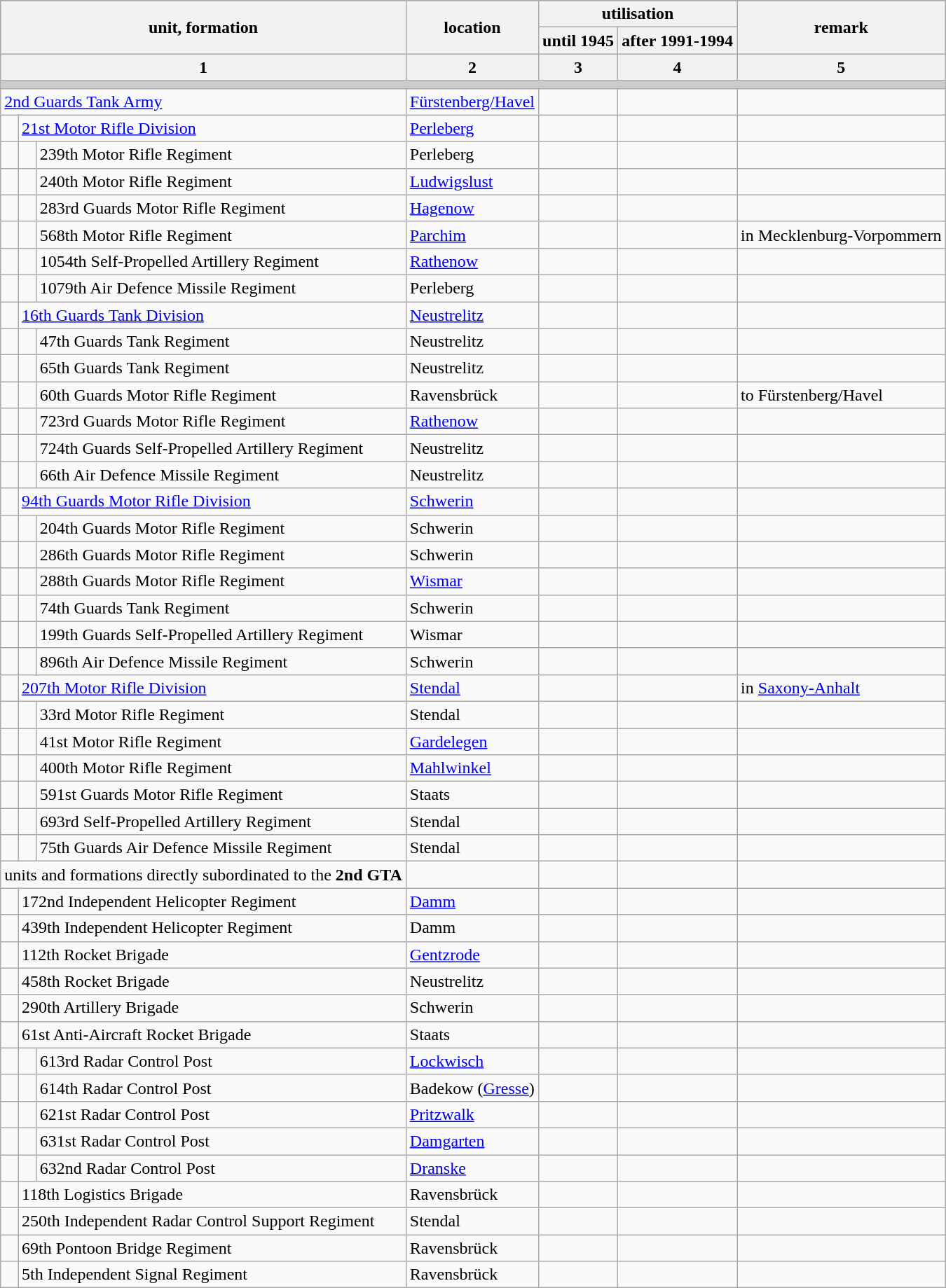<table class="wikitable sortable" style="text-align:left">
<tr bgcolor=#80C0FF>
<th rowspan="2" colspan="3">unit, formation</th>
<th rowspan="2" " scope="col" class="unsortable">location</th>
<th colspan="2">utilisation</th>
<th rowspan="2">remark</th>
</tr>
<tr>
<th>until 1945</th>
<th>after 1991-1994</th>
</tr>
<tr>
<th colspan="3" scope="col" class="unsortable">1</th>
<th>2</th>
<th scope="col" class="unsortable">3</th>
<th scope="col" class="unsortable">4</th>
<th scope="col" class="unsortable">5</th>
</tr>
<tr>
<td bgcolor="#CCCCCC" align="center" colspan="7"></td>
</tr>
<tr>
<td colspan="3"><a href='#'>2nd Guards Tank Army</a></td>
<td><a href='#'>Fürstenberg/Havel</a></td>
<td></td>
<td></td>
<td></td>
</tr>
<tr>
<td>  </td>
<td colspan="2"><a href='#'>21st Motor Rifle Division</a></td>
<td><a href='#'>Perleberg</a></td>
<td></td>
<td></td>
<td></td>
</tr>
<tr>
<td></td>
<td>  </td>
<td>239th Motor Rifle Regiment</td>
<td>Perleberg</td>
<td></td>
<td></td>
<td></td>
</tr>
<tr>
<td></td>
<td></td>
<td>240th Motor Rifle Regiment</td>
<td><a href='#'>Ludwigslust</a></td>
<td></td>
<td></td>
<td></td>
</tr>
<tr>
<td></td>
<td></td>
<td>283rd Guards Motor Rifle Regiment</td>
<td><a href='#'>Hagenow</a></td>
<td></td>
<td></td>
<td></td>
</tr>
<tr>
<td></td>
<td></td>
<td>568th Motor Rifle Regiment</td>
<td><a href='#'>Parchim</a></td>
<td></td>
<td></td>
<td>in Mecklenburg-Vorpommern</td>
</tr>
<tr>
<td></td>
<td></td>
<td>1054th Self-Propelled Artillery Regiment</td>
<td><a href='#'>Rathenow</a></td>
<td></td>
<td></td>
<td></td>
</tr>
<tr>
<td></td>
<td></td>
<td>1079th Air Defence Missile Regiment</td>
<td>Perleberg</td>
<td></td>
<td></td>
<td></td>
</tr>
<tr>
<td></td>
<td colspan="2"><a href='#'>16th Guards Tank Division</a></td>
<td><a href='#'>Neustrelitz</a></td>
<td></td>
<td></td>
<td></td>
</tr>
<tr>
<td></td>
<td></td>
<td>47th Guards Tank Regiment</td>
<td>Neustrelitz</td>
<td></td>
<td></td>
<td></td>
</tr>
<tr>
<td></td>
<td></td>
<td>65th Guards Tank Regiment</td>
<td>Neustrelitz</td>
<td></td>
<td></td>
<td></td>
</tr>
<tr>
<td></td>
<td></td>
<td>60th Guards Motor Rifle Regiment</td>
<td>Ravensbrück</td>
<td></td>
<td></td>
<td>to Fürstenberg/Havel</td>
</tr>
<tr>
<td></td>
<td></td>
<td>723rd Guards Motor Rifle Regiment</td>
<td><a href='#'>Rathenow</a></td>
<td></td>
<td></td>
<td></td>
</tr>
<tr>
<td></td>
<td></td>
<td>724th Guards Self-Propelled Artillery Regiment</td>
<td>Neustrelitz</td>
<td></td>
<td></td>
<td></td>
</tr>
<tr>
<td></td>
<td></td>
<td>66th Air Defence Missile Regiment</td>
<td>Neustrelitz</td>
<td></td>
<td></td>
<td></td>
</tr>
<tr>
<td></td>
<td colspan="2"><a href='#'>94th Guards Motor Rifle Division</a></td>
<td><a href='#'>Schwerin</a></td>
<td></td>
<td></td>
<td></td>
</tr>
<tr>
<td></td>
<td></td>
<td>204th Guards Motor Rifle Regiment</td>
<td>Schwerin</td>
<td></td>
<td></td>
<td></td>
</tr>
<tr>
<td></td>
<td></td>
<td>286th Guards Motor Rifle Regiment</td>
<td>Schwerin</td>
<td></td>
<td></td>
<td></td>
</tr>
<tr>
<td></td>
<td></td>
<td>288th Guards Motor Rifle Regiment</td>
<td><a href='#'>Wismar</a></td>
<td></td>
<td></td>
<td></td>
</tr>
<tr>
<td></td>
<td></td>
<td>74th Guards Tank Regiment</td>
<td>Schwerin</td>
<td></td>
<td></td>
<td></td>
</tr>
<tr>
<td></td>
<td></td>
<td>199th Guards Self-Propelled Artillery Regiment</td>
<td>Wismar</td>
<td></td>
<td></td>
<td></td>
</tr>
<tr>
<td></td>
<td></td>
<td>896th Air Defence Missile Regiment</td>
<td>Schwerin</td>
<td></td>
<td></td>
<td></td>
</tr>
<tr>
<td>  </td>
<td colspan="2"><a href='#'>207th Motor Rifle Division</a></td>
<td><a href='#'>Stendal</a></td>
<td></td>
<td></td>
<td>in <a href='#'>Saxony-Anhalt</a></td>
</tr>
<tr>
<td></td>
<td></td>
<td>33rd Motor Rifle Regiment</td>
<td>Stendal</td>
<td></td>
<td></td>
<td></td>
</tr>
<tr>
<td></td>
<td></td>
<td>41st Motor Rifle Regiment</td>
<td><a href='#'>Gardelegen</a></td>
<td></td>
<td></td>
<td></td>
</tr>
<tr>
<td></td>
<td></td>
<td>400th Motor Rifle Regiment</td>
<td><a href='#'>Mahlwinkel</a></td>
<td></td>
<td></td>
<td></td>
</tr>
<tr>
<td></td>
<td></td>
<td>591st Guards Motor Rifle Regiment</td>
<td>Staats</td>
<td></td>
<td></td>
<td></td>
</tr>
<tr>
<td></td>
<td></td>
<td>693rd Self-Propelled Artillery Regiment</td>
<td>Stendal</td>
<td></td>
<td></td>
<td></td>
</tr>
<tr>
<td></td>
<td></td>
<td>75th Guards Air Defence Missile Regiment</td>
<td>Stendal</td>
<td></td>
<td></td>
<td></td>
</tr>
<tr>
<td colspan="3">units and formations directly subordinated to the <strong>2nd GTA</strong></td>
<td></td>
<td></td>
<td></td>
</tr>
<tr>
<td></td>
<td colspan="2">172nd Independent Helicopter Regiment</td>
<td><a href='#'>Damm</a></td>
<td></td>
<td></td>
<td></td>
</tr>
<tr>
<td></td>
<td colspan="2">439th Independent Helicopter Regiment</td>
<td>Damm</td>
<td></td>
<td></td>
<td></td>
</tr>
<tr>
<td></td>
<td colspan="2">112th Rocket Brigade</td>
<td><a href='#'>Gentzrode</a></td>
<td></td>
<td></td>
<td></td>
</tr>
<tr>
<td></td>
<td colspan="2">458th Rocket Brigade</td>
<td>Neustrelitz</td>
<td></td>
<td></td>
<td></td>
</tr>
<tr>
<td></td>
<td colspan="2">290th Artillery Brigade</td>
<td>Schwerin</td>
<td></td>
<td></td>
<td></td>
</tr>
<tr>
<td></td>
<td colspan="2">61st Anti-Aircraft Rocket Brigade</td>
<td>Staats</td>
<td></td>
<td></td>
<td></td>
</tr>
<tr>
<td></td>
<td></td>
<td>613rd Radar Control Post</td>
<td><a href='#'>Lockwisch</a></td>
<td></td>
<td></td>
<td></td>
</tr>
<tr>
<td></td>
<td></td>
<td>614th Radar Control Post</td>
<td>Badekow (<a href='#'>Gresse</a>)</td>
<td></td>
<td></td>
<td></td>
</tr>
<tr>
<td></td>
<td></td>
<td>621st Radar Control Post</td>
<td><a href='#'>Pritzwalk</a></td>
<td></td>
<td></td>
<td></td>
</tr>
<tr>
<td></td>
<td></td>
<td>631st Radar Control Post</td>
<td><a href='#'>Damgarten</a></td>
<td></td>
<td></td>
<td></td>
</tr>
<tr>
<td></td>
<td></td>
<td>632nd Radar Control Post</td>
<td><a href='#'>Dranske</a></td>
<td></td>
<td></td>
<td></td>
</tr>
<tr>
<td></td>
<td colspan="2">118th Logistics Brigade</td>
<td>Ravensbrück</td>
<td></td>
<td></td>
<td></td>
</tr>
<tr>
<td></td>
<td colspan="2">250th Independent Radar Control Support Regiment</td>
<td>Stendal</td>
<td></td>
<td></td>
<td></td>
</tr>
<tr>
<td></td>
<td colspan="2">69th Pontoon Bridge Regiment</td>
<td>Ravensbrück</td>
<td></td>
<td></td>
<td></td>
</tr>
<tr>
<td></td>
<td colspan="2">5th Independent Signal Regiment</td>
<td>Ravensbrück</td>
<td></td>
<td></td>
<td></td>
</tr>
</table>
